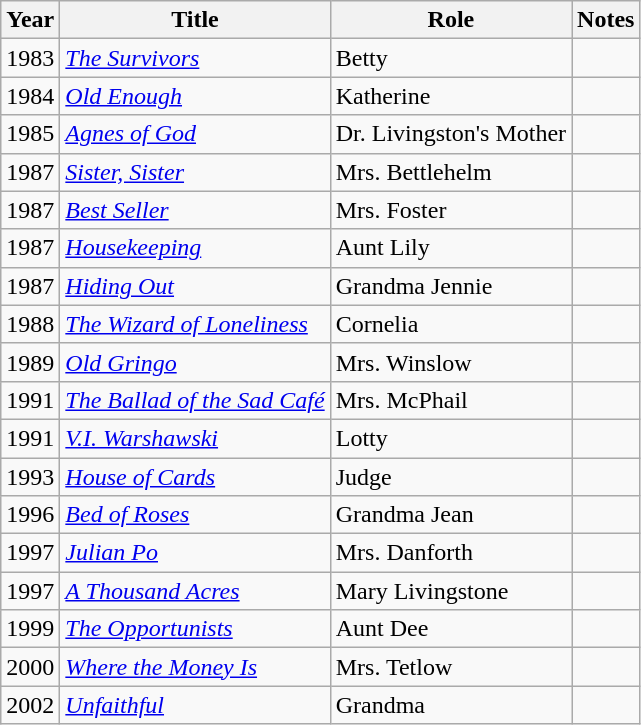<table class="wikitable sortable">
<tr>
<th>Year</th>
<th>Title</th>
<th>Role</th>
<th>Notes</th>
</tr>
<tr>
<td>1983</td>
<td><a href='#'><em>The Survivors</em></a></td>
<td>Betty</td>
<td></td>
</tr>
<tr>
<td>1984</td>
<td><em><a href='#'>Old Enough</a></em></td>
<td>Katherine</td>
<td></td>
</tr>
<tr>
<td>1985</td>
<td><a href='#'><em>Agnes of God</em></a></td>
<td>Dr. Livingston's Mother</td>
<td></td>
</tr>
<tr>
<td>1987</td>
<td><a href='#'><em>Sister, Sister</em></a></td>
<td>Mrs. Bettlehelm</td>
<td></td>
</tr>
<tr>
<td>1987</td>
<td><em><a href='#'>Best Seller</a></em></td>
<td>Mrs. Foster</td>
<td></td>
</tr>
<tr>
<td>1987</td>
<td><a href='#'><em>Housekeeping</em></a></td>
<td>Aunt Lily</td>
<td></td>
</tr>
<tr>
<td>1987</td>
<td><em><a href='#'>Hiding Out</a></em></td>
<td>Grandma Jennie</td>
<td></td>
</tr>
<tr>
<td>1988</td>
<td><a href='#'><em>The Wizard of Loneliness</em></a></td>
<td>Cornelia</td>
<td></td>
</tr>
<tr>
<td>1989</td>
<td><em><a href='#'>Old Gringo</a></em></td>
<td>Mrs. Winslow</td>
<td></td>
</tr>
<tr>
<td>1991</td>
<td><a href='#'><em>The Ballad of the Sad Café</em></a></td>
<td>Mrs. McPhail</td>
<td></td>
</tr>
<tr>
<td>1991</td>
<td><a href='#'><em>V.I. Warshawski</em></a></td>
<td>Lotty</td>
<td></td>
</tr>
<tr>
<td>1993</td>
<td><a href='#'><em>House of Cards</em></a></td>
<td>Judge</td>
<td></td>
</tr>
<tr>
<td>1996</td>
<td><a href='#'><em>Bed of Roses</em></a></td>
<td>Grandma Jean</td>
<td></td>
</tr>
<tr>
<td>1997</td>
<td><em><a href='#'>Julian Po</a></em></td>
<td>Mrs. Danforth</td>
<td></td>
</tr>
<tr>
<td>1997</td>
<td><a href='#'><em>A Thousand Acres</em></a></td>
<td>Mary Livingstone</td>
<td></td>
</tr>
<tr>
<td>1999</td>
<td><em><a href='#'>The Opportunists</a></em></td>
<td>Aunt Dee</td>
<td></td>
</tr>
<tr>
<td>2000</td>
<td><em><a href='#'>Where the Money Is</a></em></td>
<td>Mrs. Tetlow</td>
<td></td>
</tr>
<tr>
<td>2002</td>
<td><a href='#'><em>Unfaithful</em></a></td>
<td>Grandma</td>
<td></td>
</tr>
</table>
